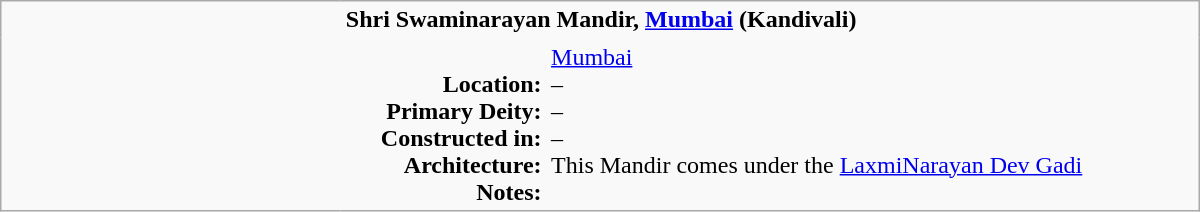<table class="wikitable plain" border="0" width="800">
<tr>
<td width="220px" rowspan="2" style="border:none;"></td>
<td valign="top" colspan=2 style="border:none;"><strong>Shri Swaminarayan Mandir, <a href='#'>Mumbai</a> (Kandivali)</strong></td>
</tr>
<tr>
<td valign="top" style="text-align:right; border:none;"><br><strong>Location:</strong><br><strong>Primary Deity:</strong><br><strong>Constructed in:</strong><br><strong>Architecture:</strong><br><strong>Notes:</strong></td>
<td valign="top" style="border:none;"><a href='#'>Mumbai</a> <br>– <br>– <br>– <br>This Mandir comes under the <a href='#'>LaxmiNarayan Dev Gadi</a></td>
</tr>
</table>
